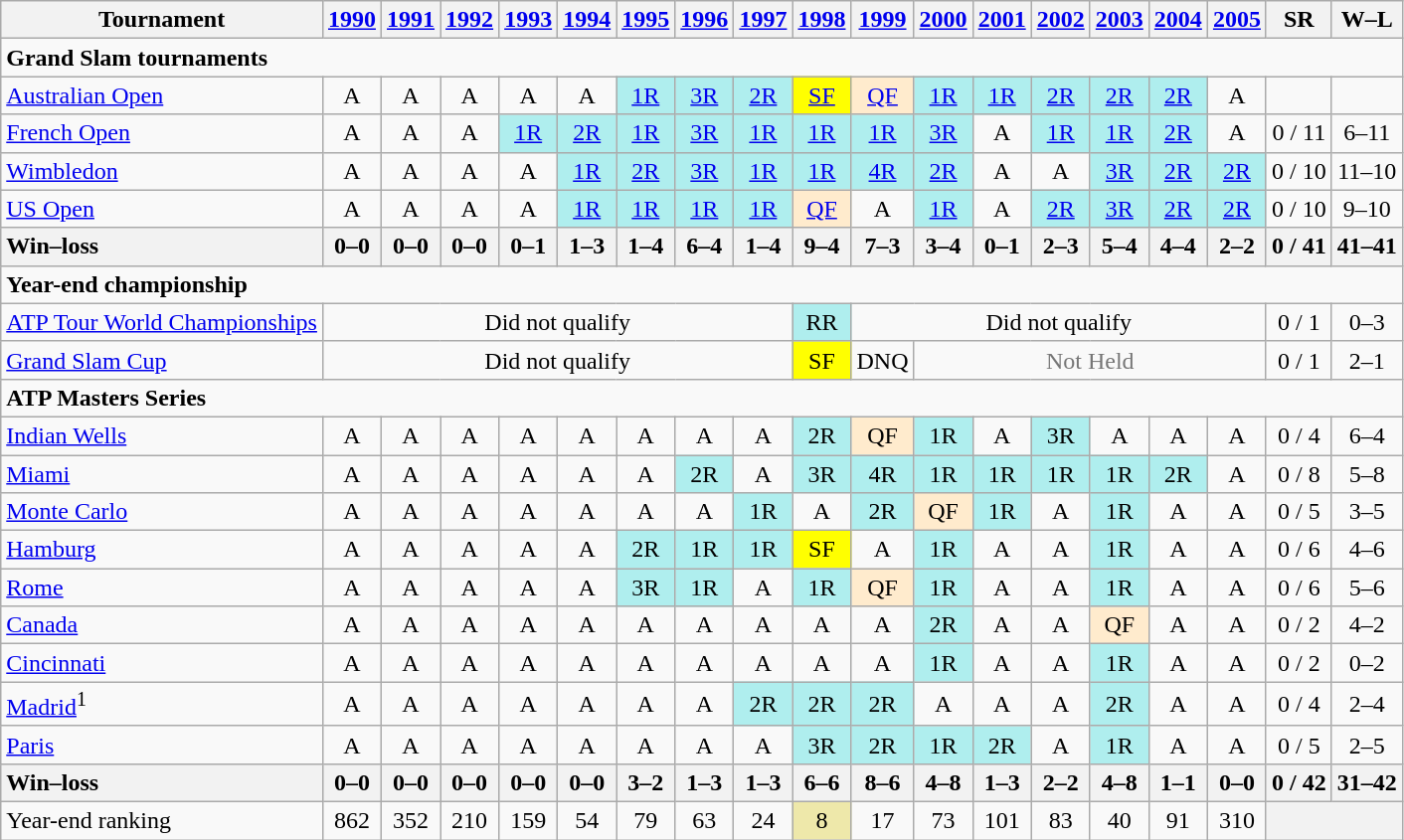<table class=wikitable style=text-align:center>
<tr>
<th>Tournament</th>
<th><a href='#'>1990</a></th>
<th><a href='#'>1991</a></th>
<th><a href='#'>1992</a></th>
<th><a href='#'>1993</a></th>
<th><a href='#'>1994</a></th>
<th><a href='#'>1995</a></th>
<th><a href='#'>1996</a></th>
<th><a href='#'>1997</a></th>
<th><a href='#'>1998</a></th>
<th><a href='#'>1999</a></th>
<th><a href='#'>2000</a></th>
<th><a href='#'>2001</a></th>
<th><a href='#'>2002</a></th>
<th><a href='#'>2003</a></th>
<th><a href='#'>2004</a></th>
<th><a href='#'>2005</a></th>
<th>SR</th>
<th>W–L</th>
</tr>
<tr>
<td colspan=19 align=left><strong>Grand Slam tournaments</strong></td>
</tr>
<tr>
<td align=left><a href='#'>Australian Open</a></td>
<td>A</td>
<td>A</td>
<td>A</td>
<td>A</td>
<td>A</td>
<td bgcolor=afeeee><a href='#'>1R</a></td>
<td bgcolor=afeeee><a href='#'>3R</a></td>
<td bgcolor=afeeee><a href='#'>2R</a></td>
<td bgcolor=yellow><a href='#'>SF</a></td>
<td bgcolor=ffebcd><a href='#'>QF</a></td>
<td bgcolor=afeeee><a href='#'>1R</a></td>
<td bgcolor=afeeee><a href='#'>1R</a></td>
<td bgcolor=afeeee><a href='#'>2R</a></td>
<td bgcolor=afeeee><a href='#'>2R</a></td>
<td bgcolor=afeeee><a href='#'>2R</a></td>
<td>A</td>
<td></td>
<td></td>
</tr>
<tr>
<td align=left><a href='#'>French Open</a></td>
<td>A</td>
<td>A</td>
<td>A</td>
<td bgcolor=afeeee><a href='#'>1R</a></td>
<td bgcolor=afeeee><a href='#'>2R</a></td>
<td bgcolor=afeeee><a href='#'>1R</a></td>
<td bgcolor=afeeee><a href='#'>3R</a></td>
<td bgcolor=afeeee><a href='#'>1R</a></td>
<td bgcolor=afeeee><a href='#'>1R</a></td>
<td bgcolor=afeeee><a href='#'>1R</a></td>
<td bgcolor=afeeee><a href='#'>3R</a></td>
<td>A</td>
<td bgcolor=afeeee><a href='#'>1R</a></td>
<td bgcolor=afeeee><a href='#'>1R</a></td>
<td bgcolor=afeeee><a href='#'>2R</a></td>
<td>A</td>
<td>0 / 11</td>
<td>6–11</td>
</tr>
<tr>
<td align=left><a href='#'>Wimbledon</a></td>
<td>A</td>
<td>A</td>
<td>A</td>
<td>A</td>
<td bgcolor=afeeee><a href='#'>1R</a></td>
<td bgcolor=afeeee><a href='#'>2R</a></td>
<td bgcolor=afeeee><a href='#'>3R</a></td>
<td bgcolor=afeeee><a href='#'>1R</a></td>
<td bgcolor=afeeee><a href='#'>1R</a></td>
<td bgcolor=afeeee><a href='#'>4R</a></td>
<td bgcolor=afeeee><a href='#'>2R</a></td>
<td>A</td>
<td>A</td>
<td bgcolor=afeeee><a href='#'>3R</a></td>
<td bgcolor=afeeee><a href='#'>2R</a></td>
<td bgcolor=afeeee><a href='#'>2R</a></td>
<td>0 / 10</td>
<td>11–10</td>
</tr>
<tr>
<td align=left><a href='#'>US Open</a></td>
<td>A</td>
<td>A</td>
<td>A</td>
<td>A</td>
<td bgcolor=afeeee><a href='#'>1R</a></td>
<td bgcolor=afeeee><a href='#'>1R</a></td>
<td bgcolor=afeeee><a href='#'>1R</a></td>
<td bgcolor=afeeee><a href='#'>1R</a></td>
<td bgcolor=ffebcd><a href='#'>QF</a></td>
<td>A</td>
<td bgcolor=afeeee><a href='#'>1R</a></td>
<td>A</td>
<td bgcolor=afeeee><a href='#'>2R</a></td>
<td bgcolor=afeeee><a href='#'>3R</a></td>
<td bgcolor=afeeee><a href='#'>2R</a></td>
<td bgcolor=afeeee><a href='#'>2R</a></td>
<td>0 / 10</td>
<td>9–10</td>
</tr>
<tr>
<th style=text-align:left>Win–loss</th>
<th>0–0</th>
<th>0–0</th>
<th>0–0</th>
<th>0–1</th>
<th>1–3</th>
<th>1–4</th>
<th>6–4</th>
<th>1–4</th>
<th>9–4</th>
<th>7–3</th>
<th>3–4</th>
<th>0–1</th>
<th>2–3</th>
<th>5–4</th>
<th>4–4</th>
<th>2–2</th>
<th>0 / 41</th>
<th>41–41</th>
</tr>
<tr>
<td colspan=19 align=left><strong>Year-end championship</strong></td>
</tr>
<tr>
<td align=left><a href='#'>ATP Tour World Championships</a></td>
<td align="center" colspan="8">Did not qualify</td>
<td bgcolor=afeeee>RR</td>
<td align="center" colspan="7">Did not qualify</td>
<td>0 / 1</td>
<td>0–3</td>
</tr>
<tr>
<td align=left><a href='#'>Grand Slam Cup</a></td>
<td align="center" colspan="8">Did not qualify</td>
<td bgcolor=yellow>SF</td>
<td align="center" colspan="1">DNQ</td>
<td align="center" colspan="6" style="color:#767676;">Not Held</td>
<td>0 / 1</td>
<td>2–1</td>
</tr>
<tr>
<td colspan=19 align=left><strong>ATP Masters Series</strong></td>
</tr>
<tr>
<td align=left><a href='#'>Indian Wells</a></td>
<td>A</td>
<td>A</td>
<td>A</td>
<td>A</td>
<td>A</td>
<td>A</td>
<td>A</td>
<td>A</td>
<td bgcolor=afeeee>2R</td>
<td bgcolor=ffebcd>QF</td>
<td bgcolor=afeeee>1R</td>
<td>A</td>
<td bgcolor=afeeee>3R</td>
<td>A</td>
<td>A</td>
<td>A</td>
<td>0 / 4</td>
<td>6–4</td>
</tr>
<tr>
<td align=left><a href='#'>Miami</a></td>
<td>A</td>
<td>A</td>
<td>A</td>
<td>A</td>
<td>A</td>
<td>A</td>
<td bgcolor=afeeee>2R</td>
<td>A</td>
<td bgcolor=afeeee>3R</td>
<td bgcolor=afeeee>4R</td>
<td bgcolor=afeeee>1R</td>
<td bgcolor=afeeee>1R</td>
<td bgcolor=afeeee>1R</td>
<td bgcolor=afeeee>1R</td>
<td bgcolor=afeeee>2R</td>
<td>A</td>
<td>0 / 8</td>
<td>5–8</td>
</tr>
<tr>
<td align=left><a href='#'>Monte Carlo</a></td>
<td>A</td>
<td>A</td>
<td>A</td>
<td>A</td>
<td>A</td>
<td>A</td>
<td>A</td>
<td bgcolor=afeeee>1R</td>
<td>A</td>
<td bgcolor=afeeee>2R</td>
<td bgcolor=ffebcd>QF</td>
<td bgcolor=afeeee>1R</td>
<td>A</td>
<td bgcolor=afeeee>1R</td>
<td>A</td>
<td>A</td>
<td>0 / 5</td>
<td>3–5</td>
</tr>
<tr>
<td align=left><a href='#'>Hamburg</a></td>
<td>A</td>
<td>A</td>
<td>A</td>
<td>A</td>
<td>A</td>
<td bgcolor=afeeee>2R</td>
<td bgcolor=afeeee>1R</td>
<td bgcolor=afeeee>1R</td>
<td bgcolor=yellow>SF</td>
<td>A</td>
<td bgcolor=afeeee>1R</td>
<td>A</td>
<td>A</td>
<td bgcolor=afeeee>1R</td>
<td>A</td>
<td>A</td>
<td>0 / 6</td>
<td>4–6</td>
</tr>
<tr>
<td align=left><a href='#'>Rome</a></td>
<td>A</td>
<td>A</td>
<td>A</td>
<td>A</td>
<td>A</td>
<td bgcolor=afeeee>3R</td>
<td bgcolor=afeeee>1R</td>
<td>A</td>
<td bgcolor=afeeee>1R</td>
<td bgcolor=ffebcd>QF</td>
<td bgcolor=afeeee>1R</td>
<td>A</td>
<td>A</td>
<td bgcolor=afeeee>1R</td>
<td>A</td>
<td>A</td>
<td>0 / 6</td>
<td>5–6</td>
</tr>
<tr>
<td align=left><a href='#'>Canada</a></td>
<td>A</td>
<td>A</td>
<td>A</td>
<td>A</td>
<td>A</td>
<td>A</td>
<td>A</td>
<td>A</td>
<td>A</td>
<td>A</td>
<td bgcolor=afeeee>2R</td>
<td>A</td>
<td>A</td>
<td bgcolor=ffebcd>QF</td>
<td>A</td>
<td>A</td>
<td>0 / 2</td>
<td>4–2</td>
</tr>
<tr>
<td align=left><a href='#'>Cincinnati</a></td>
<td>A</td>
<td>A</td>
<td>A</td>
<td>A</td>
<td>A</td>
<td>A</td>
<td>A</td>
<td>A</td>
<td>A</td>
<td>A</td>
<td bgcolor=afeeee>1R</td>
<td>A</td>
<td>A</td>
<td bgcolor=afeeee>1R</td>
<td>A</td>
<td>A</td>
<td>0 / 2</td>
<td>0–2</td>
</tr>
<tr>
<td align=left><a href='#'>Madrid</a><sup>1</sup></td>
<td>A</td>
<td>A</td>
<td>A</td>
<td>A</td>
<td>A</td>
<td>A</td>
<td>A</td>
<td bgcolor=afeeee>2R</td>
<td bgcolor=afeeee>2R</td>
<td bgcolor=afeeee>2R</td>
<td>A</td>
<td>A</td>
<td>A</td>
<td bgcolor=afeeee>2R</td>
<td>A</td>
<td>A</td>
<td>0 / 4</td>
<td>2–4</td>
</tr>
<tr>
<td align=left><a href='#'>Paris</a></td>
<td>A</td>
<td>A</td>
<td>A</td>
<td>A</td>
<td>A</td>
<td>A</td>
<td>A</td>
<td>A</td>
<td bgcolor=afeeee>3R</td>
<td bgcolor=afeeee>2R</td>
<td bgcolor=afeeee>1R</td>
<td bgcolor=afeeee>2R</td>
<td>A</td>
<td bgcolor=afeeee>1R</td>
<td>A</td>
<td>A</td>
<td>0 / 5</td>
<td>2–5</td>
</tr>
<tr>
<th style=text-align:left>Win–loss</th>
<th>0–0</th>
<th>0–0</th>
<th>0–0</th>
<th>0–0</th>
<th>0–0</th>
<th>3–2</th>
<th>1–3</th>
<th>1–3</th>
<th>6–6</th>
<th>8–6</th>
<th>4–8</th>
<th>1–3</th>
<th>2–2</th>
<th>4–8</th>
<th>1–1</th>
<th>0–0</th>
<th>0 / 42</th>
<th>31–42</th>
</tr>
<tr>
<td align=left>Year-end ranking</td>
<td>862</td>
<td>352</td>
<td>210</td>
<td>159</td>
<td>54</td>
<td>79</td>
<td>63</td>
<td>24</td>
<td bgcolor=eee8aa>8</td>
<td>17</td>
<td>73</td>
<td>101</td>
<td>83</td>
<td>40</td>
<td>91</td>
<td>310</td>
<th colspan=2></th>
</tr>
</table>
